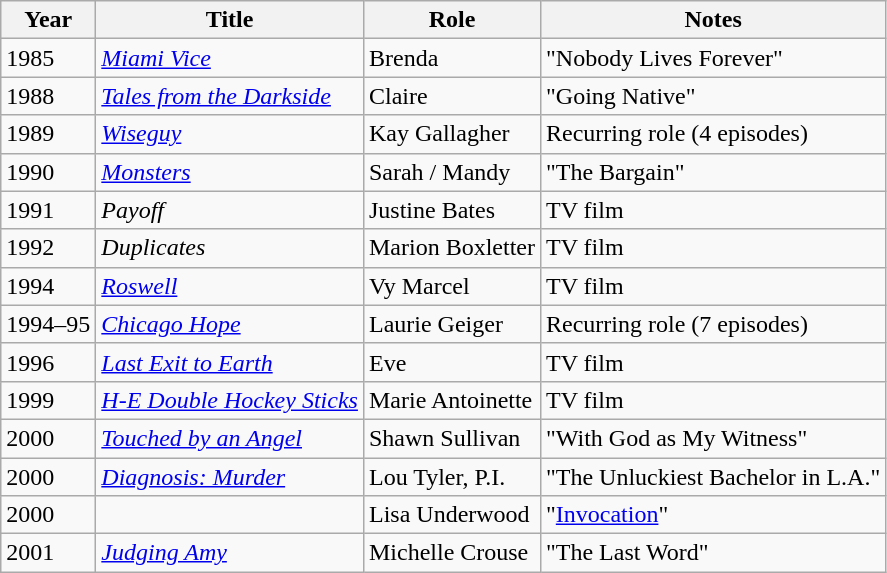<table class="wikitable sortable">
<tr>
<th>Year</th>
<th>Title</th>
<th>Role</th>
<th class="unsortable">Notes</th>
</tr>
<tr>
<td>1985</td>
<td><em><a href='#'>Miami Vice</a></em></td>
<td>Brenda</td>
<td>"Nobody Lives Forever"</td>
</tr>
<tr>
<td>1988</td>
<td><em><a href='#'>Tales from the Darkside</a></em></td>
<td>Claire</td>
<td>"Going Native"</td>
</tr>
<tr>
<td>1989</td>
<td><em><a href='#'>Wiseguy</a></em></td>
<td>Kay Gallagher</td>
<td>Recurring role (4 episodes)</td>
</tr>
<tr>
<td>1990</td>
<td><em><a href='#'>Monsters</a></em></td>
<td>Sarah / Mandy</td>
<td>"The Bargain"</td>
</tr>
<tr>
<td>1991</td>
<td><em>Payoff</em></td>
<td>Justine Bates</td>
<td>TV film</td>
</tr>
<tr>
<td>1992</td>
<td><em>Duplicates</em></td>
<td>Marion Boxletter</td>
<td>TV film</td>
</tr>
<tr>
<td>1994</td>
<td><em><a href='#'>Roswell</a></em></td>
<td>Vy Marcel</td>
<td>TV film</td>
</tr>
<tr>
<td>1994–95</td>
<td><em><a href='#'>Chicago Hope</a></em></td>
<td>Laurie Geiger</td>
<td>Recurring role (7 episodes)</td>
</tr>
<tr>
<td>1996</td>
<td><em><a href='#'>Last Exit to Earth</a></em></td>
<td>Eve</td>
<td>TV film</td>
</tr>
<tr>
<td>1999</td>
<td><em><a href='#'>H-E Double Hockey Sticks</a></em></td>
<td>Marie Antoinette</td>
<td>TV film</td>
</tr>
<tr>
<td>2000</td>
<td><em><a href='#'>Touched by an Angel</a></em></td>
<td>Shawn Sullivan</td>
<td>"With God as My Witness"</td>
</tr>
<tr>
<td>2000</td>
<td><em><a href='#'>Diagnosis: Murder</a></em></td>
<td>Lou Tyler, P.I.</td>
<td>"The Unluckiest Bachelor in L.A."</td>
</tr>
<tr>
<td>2000</td>
<td><em></em></td>
<td>Lisa Underwood</td>
<td>"<a href='#'>Invocation</a>"</td>
</tr>
<tr>
<td>2001</td>
<td><em><a href='#'>Judging Amy</a></em></td>
<td>Michelle Crouse</td>
<td>"The Last Word"</td>
</tr>
</table>
